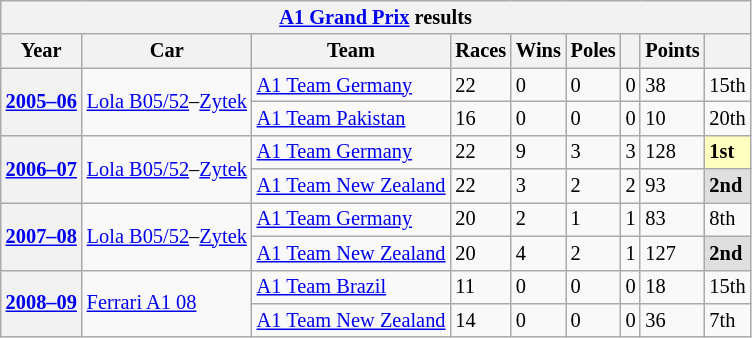<table class="wikitable" style="font-size:85%">
<tr>
<th colspan=9><a href='#'>A1 Grand Prix</a> results</th>
</tr>
<tr>
<th>Year</th>
<th>Car</th>
<th>Team</th>
<th>Races</th>
<th>Wins</th>
<th>Poles</th>
<th></th>
<th>Points</th>
<th></th>
</tr>
<tr>
<th rowspan=2><a href='#'>2005–06</a></th>
<td rowspan=2><a href='#'>Lola B05/52</a>–<a href='#'>Zytek</a></td>
<td> <a href='#'>A1 Team Germany</a></td>
<td>22</td>
<td>0</td>
<td>0</td>
<td>0</td>
<td>38</td>
<td>15th</td>
</tr>
<tr>
<td> <a href='#'>A1 Team Pakistan</a></td>
<td>16</td>
<td>0</td>
<td>0</td>
<td>0</td>
<td>10</td>
<td>20th</td>
</tr>
<tr>
<th rowspan=2><a href='#'>2006–07</a></th>
<td rowspan=2><a href='#'>Lola B05/52</a>–<a href='#'>Zytek</a></td>
<td> <a href='#'>A1 Team Germany</a></td>
<td>22</td>
<td>9</td>
<td>3</td>
<td>3</td>
<td>128</td>
<td style="background:#FFFFBF;"><strong>1st</strong></td>
</tr>
<tr>
<td> <a href='#'>A1 Team New Zealand</a></td>
<td>22</td>
<td>3</td>
<td>2</td>
<td>2</td>
<td>93</td>
<td style="background:#DFDFDF;"><strong>2nd</strong></td>
</tr>
<tr>
<th rowspan=2><a href='#'>2007–08</a></th>
<td rowspan=2><a href='#'>Lola B05/52</a>–<a href='#'>Zytek</a></td>
<td> <a href='#'>A1 Team Germany</a></td>
<td>20</td>
<td>2</td>
<td>1</td>
<td>1</td>
<td>83</td>
<td>8th</td>
</tr>
<tr>
<td> <a href='#'>A1 Team New Zealand</a></td>
<td>20</td>
<td>4</td>
<td>2</td>
<td>1</td>
<td>127</td>
<td style="background:#DFDFDF;"><strong>2nd</strong></td>
</tr>
<tr>
<th rowspan=2><a href='#'>2008–09</a></th>
<td rowspan=2><a href='#'>Ferrari A1 08</a></td>
<td> <a href='#'>A1 Team Brazil</a></td>
<td>11</td>
<td>0</td>
<td>0</td>
<td>0</td>
<td>18</td>
<td>15th</td>
</tr>
<tr>
<td> <a href='#'>A1 Team New Zealand</a></td>
<td>14</td>
<td>0</td>
<td>0</td>
<td>0</td>
<td>36</td>
<td>7th</td>
</tr>
</table>
